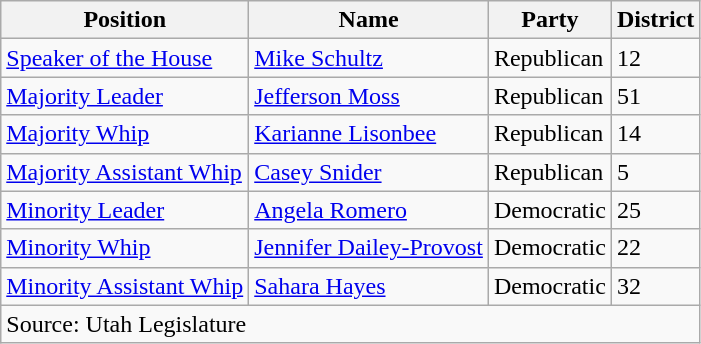<table class="wikitable">
<tr>
<th>Position</th>
<th>Name</th>
<th>Party</th>
<th>District</th>
</tr>
<tr>
<td><a href='#'>Speaker of the House</a></td>
<td><a href='#'>Mike Schultz</a></td>
<td>Republican</td>
<td>12</td>
</tr>
<tr>
<td><a href='#'>Majority Leader</a></td>
<td><a href='#'>Jefferson Moss</a></td>
<td>Republican</td>
<td>51</td>
</tr>
<tr>
<td><a href='#'>Majority Whip</a></td>
<td><a href='#'>Karianne Lisonbee</a></td>
<td>Republican</td>
<td>14</td>
</tr>
<tr>
<td><a href='#'>Majority Assistant Whip</a></td>
<td><a href='#'>Casey Snider</a></td>
<td>Republican</td>
<td>5</td>
</tr>
<tr>
<td><a href='#'>Minority Leader</a></td>
<td><a href='#'>Angela Romero</a></td>
<td>Democratic</td>
<td>25</td>
</tr>
<tr>
<td><a href='#'>Minority Whip</a></td>
<td><a href='#'>Jennifer Dailey-Provost</a></td>
<td>Democratic</td>
<td>22</td>
</tr>
<tr>
<td><a href='#'>Minority Assistant Whip</a></td>
<td><a href='#'>Sahara Hayes</a></td>
<td>Democratic</td>
<td>32</td>
</tr>
<tr>
<td colspan="4">Source: Utah Legislature</td>
</tr>
</table>
